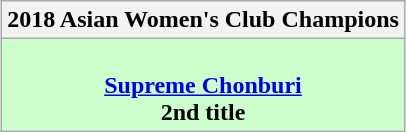<table class=wikitable style="text-align:center; margin:auto">
<tr>
<th>2018 Asian Women's Club Champions</th>
</tr>
<tr bgcolor=#ccffcc>
<td><br><strong><a href='#'>Supreme Chonburi</a></strong><br><strong>2nd title</strong></td>
</tr>
</table>
